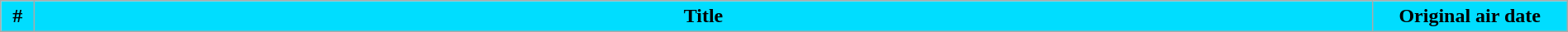<table class="wikitable plainrowheaders" style="width:100%; margin:auto; background:#FFFFFF;">
<tr>
<th style="background-color:#00DDFF;" width="20">#</th>
<th style="background-color:#00DDFF;">Title</th>
<th style="background-color:#00DDFF;" width="150">Original air date<br>





























</th>
</tr>
</table>
